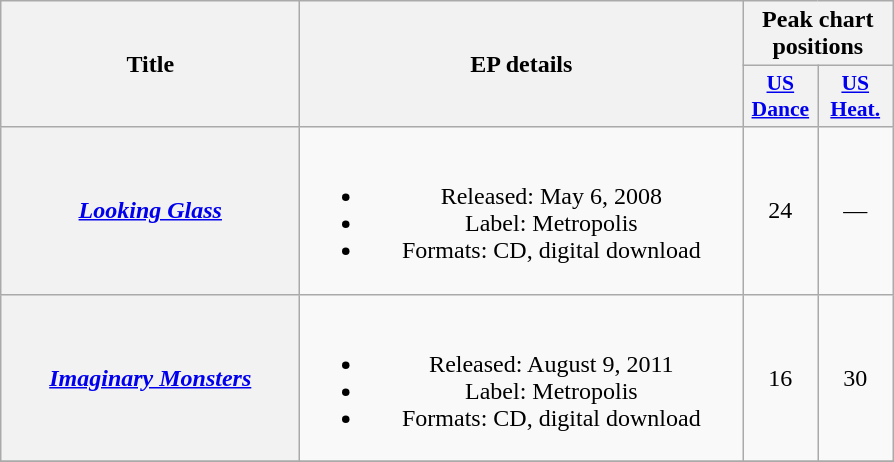<table class="wikitable plainrowheaders" style="text-align:center;">
<tr>
<th scope="col" rowspan="2" style="width:12em;">Title</th>
<th scope="col" rowspan="2" style="width:18em;">EP details</th>
<th scope="col" colspan="2">Peak chart positions</th>
</tr>
<tr>
<th scope="col" style="width:3em;font-size:90%;"><a href='#'>US<br>Dance</a><br></th>
<th scope="col" style="width:3em;font-size:90%;"><a href='#'>US<br>Heat.</a><br></th>
</tr>
<tr>
<th scope="row"><em><a href='#'>Looking Glass</a></em></th>
<td><br><ul><li>Released: May 6, 2008</li><li>Label: Metropolis</li><li>Formats: CD, digital download</li></ul></td>
<td>24</td>
<td>—</td>
</tr>
<tr>
<th scope="row"><em><a href='#'>Imaginary Monsters</a></em></th>
<td><br><ul><li>Released: August 9, 2011</li><li>Label: Metropolis</li><li>Formats: CD, digital download</li></ul></td>
<td>16</td>
<td>30</td>
</tr>
<tr>
</tr>
</table>
